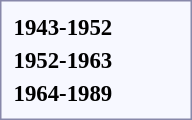<table style="border:1px solid #8888aa; background-color:#f7f8ff; padding:5px; font-size:95%; margin: 0px 12px 12px 0px; text-align:center;">
<tr>
<th rowspan=2>1943-1952</th>
<td colspan=4 rowspan=2></td>
<td colspan=2></td>
<td colspan=2></td>
<td colspan=2></td>
<td colspan=2></td>
<td colspan=2></td>
<td colspan=2></td>
<td colspan=2></td>
<td colspan=2></td>
<td colspan=2></td>
<td colspan=2 rowspan=2></td>
</tr>
<tr>
<td colspan=2></td>
<td colspan=2></td>
<td colspan=2></td>
<td colspan=2></td>
<td colspan=2></td>
<td colspan=2></td>
<td colspan=2></td>
<td colspan=2></td>
<td colspan=2></td>
</tr>
<tr>
<th rowspan=2>1952-1963</th>
<td colspan=4 rowspan=2></td>
<td colspan=2></td>
<td colspan=2></td>
<td colspan=2></td>
<td colspan=2></td>
<td colspan=2></td>
<td colspan=2></td>
<td colspan=2></td>
<td colspan=2></td>
<td colspan=2></td>
<td colspan=2></td>
</tr>
<tr>
<td colspan=2></td>
<td colspan=2></td>
<td colspan=2></td>
<td colspan=2></td>
<td colspan=2></td>
<td colspan=2></td>
<td colspan=2></td>
<td colspan=2></td>
<td colspan=2></td>
<td colspan=2></td>
</tr>
<tr style="text-align:center;">
<th rowspan=4>1964-1989</th>
<td colspan=4 rowspan=4></td>
<td colspan=2></td>
<td colspan=2></td>
<td colspan=2></td>
<td colspan=2></td>
<td colspan=2></td>
<td colspan=2></td>
<td colspan=2></td>
<td colspan=2></td>
<td colspan=2></td>
<td colspan=2 rowspan=2></td>
</tr>
<tr>
<td colspan=2></td>
<td colspan=2></td>
<td colspan=2></td>
<td colspan=2></td>
<td colspan=2></td>
<td colspan=2></td>
<td colspan=2></td>
<td colspan=2></td>
<td colspan=2></td>
</tr>
</table>
